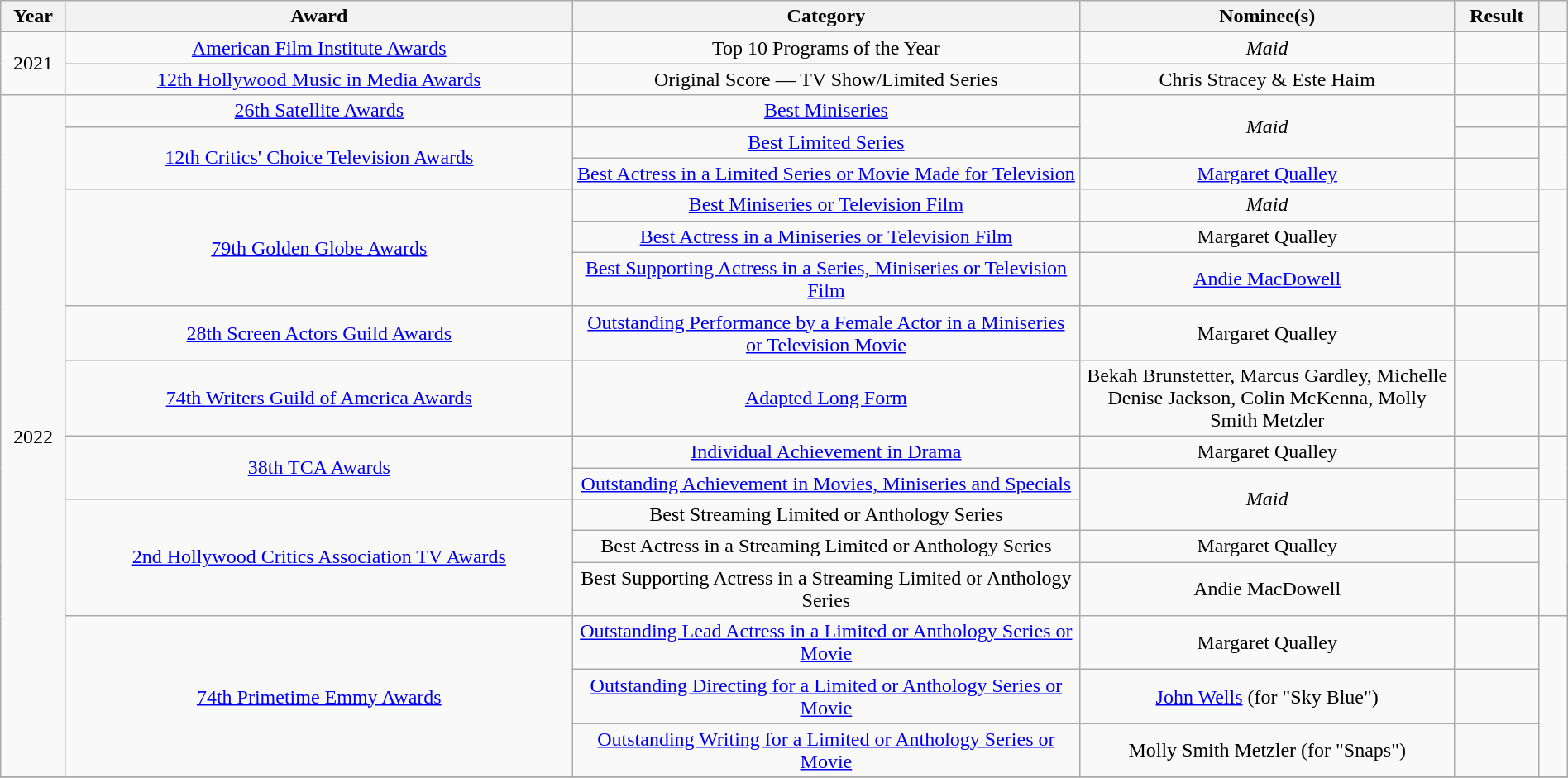<table width="100%" class="wikitable sortable plainrowheaders" style="text-align:center;">
<tr>
<th width="10">Year</th>
<th width="300">Award</th>
<th width="300">Category</th>
<th width="220">Nominee(s)</th>
<th width="30">Result</th>
<th width="10"></th>
</tr>
<tr>
<td rowspan="2">2021</td>
<td><a href='#'>American Film Institute Awards</a></td>
<td>Top 10 Programs of the Year</td>
<td><em>Maid</em></td>
<td></td>
<td align="center"></td>
</tr>
<tr>
<td><a href='#'>12th Hollywood Music in Media Awards</a></td>
<td>Original Score — TV Show/Limited Series</td>
<td>Chris Stracey & Este Haim</td>
<td></td>
<td></td>
</tr>
<tr>
<td rowspan="16">2022</td>
<td><a href='#'>26th Satellite Awards</a></td>
<td><a href='#'>Best Miniseries</a></td>
<td rowspan="2"><em>Maid</em></td>
<td></td>
<td align="center"></td>
</tr>
<tr>
<td rowspan="2"><a href='#'>12th Critics' Choice Television Awards</a></td>
<td><a href='#'>Best Limited Series</a></td>
<td></td>
<td rowspan="2" align="center"></td>
</tr>
<tr>
<td><a href='#'>Best Actress in a Limited Series or Movie Made for Television</a></td>
<td><a href='#'>Margaret Qualley</a></td>
<td></td>
</tr>
<tr>
<td rowspan="3"><a href='#'>79th Golden Globe Awards</a></td>
<td><a href='#'>Best Miniseries or Television Film</a></td>
<td><em>Maid</em></td>
<td></td>
<td rowspan="3" align="center"></td>
</tr>
<tr>
<td><a href='#'>Best Actress in a Miniseries or Television Film</a></td>
<td>Margaret Qualley</td>
<td></td>
</tr>
<tr>
<td><a href='#'>Best Supporting Actress in a Series, Miniseries or Television Film</a></td>
<td><a href='#'>Andie MacDowell</a></td>
<td></td>
</tr>
<tr>
<td><a href='#'>28th Screen Actors Guild Awards</a></td>
<td><a href='#'>Outstanding Performance by a Female Actor in a Miniseries or Television Movie</a></td>
<td>Margaret Qualley</td>
<td></td>
<td align="center"></td>
</tr>
<tr>
<td><a href='#'>74th Writers Guild of America Awards</a></td>
<td><a href='#'>Adapted Long Form</a></td>
<td>Bekah Brunstetter, Marcus Gardley, Michelle Denise Jackson, Colin McKenna, Molly Smith Metzler</td>
<td></td>
<td align="center"></td>
</tr>
<tr>
<td rowspan="2"><a href='#'>38th TCA Awards</a></td>
<td><a href='#'>Individual Achievement in Drama</a></td>
<td>Margaret Qualley</td>
<td></td>
<td align="center" rowspan="2"></td>
</tr>
<tr>
<td><a href='#'>Outstanding Achievement in Movies, Miniseries and Specials</a></td>
<td rowspan="2"><em>Maid</em></td>
<td></td>
</tr>
<tr>
<td rowspan="3"><a href='#'>2nd Hollywood Critics Association TV Awards</a></td>
<td>Best Streaming Limited or Anthology Series</td>
<td></td>
<td rowspan="3" align="center"></td>
</tr>
<tr>
<td>Best Actress in a Streaming Limited or Anthology Series</td>
<td>Margaret Qualley</td>
<td></td>
</tr>
<tr>
<td>Best Supporting Actress in a Streaming Limited or Anthology Series</td>
<td>Andie MacDowell</td>
<td></td>
</tr>
<tr>
<td rowspan="3"><a href='#'>74th Primetime Emmy Awards</a></td>
<td><a href='#'>Outstanding Lead Actress in a Limited or Anthology Series or Movie</a></td>
<td>Margaret Qualley</td>
<td></td>
<td rowspan="3" align="center"></td>
</tr>
<tr>
<td><a href='#'>Outstanding Directing for a Limited or Anthology Series or Movie</a></td>
<td><a href='#'>John Wells</a> (for "Sky Blue")</td>
<td></td>
</tr>
<tr>
<td><a href='#'>Outstanding Writing for a Limited or Anthology Series or Movie</a></td>
<td>Molly Smith Metzler (for "Snaps")</td>
<td></td>
</tr>
<tr>
</tr>
</table>
